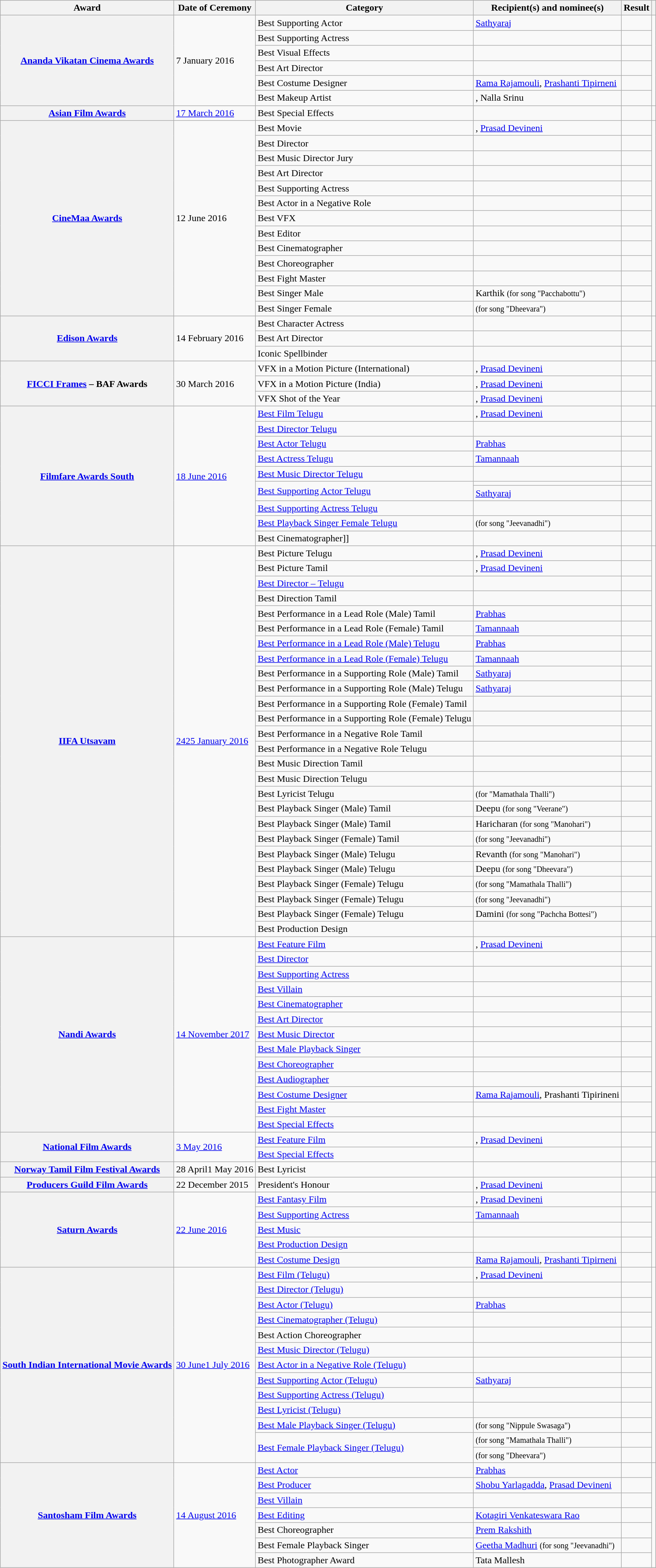<table class="wikitable plainrowheaders sortable">
<tr>
<th scope="col">Award</th>
<th scope="col">Date of Ceremony</th>
<th scope="col">Category</th>
<th scope="col">Recipient(s) and nominee(s)</th>
<th scope="col">Result</th>
<th scope="col" class="unsortable"></th>
</tr>
<tr>
<th scope="row" rowspan="6"><a href='#'>Ananda Vikatan Cinema Awards</a></th>
<td rowspan="6">7 January 2016</td>
<td>Best Supporting Actor</td>
<td><a href='#'>Sathyaraj</a></td>
<td></td>
<td style="text-align:center;" rowspan="6"></td>
</tr>
<tr>
<td>Best Supporting Actress</td>
<td></td>
<td></td>
</tr>
<tr>
<td>Best Visual Effects</td>
<td></td>
<td></td>
</tr>
<tr>
<td>Best Art Director</td>
<td></td>
<td></td>
</tr>
<tr>
<td>Best Costume Designer</td>
<td><a href='#'>Rama Rajamouli</a>, <a href='#'>Prashanti Tipirneni</a></td>
<td></td>
</tr>
<tr>
<td>Best Makeup Artist</td>
<td>, Nalla Srinu</td>
<td></td>
</tr>
<tr>
<th scope="row"><a href='#'>Asian Film Awards</a></th>
<td><a href='#'>17 March 2016</a></td>
<td>Best Special Effects</td>
<td></td>
<td></td>
<td style="text-align:center;"></td>
</tr>
<tr>
<th scope="row" rowspan="13"><a href='#'>CineMaa Awards</a></th>
<td rowspan="13">12 June 2016</td>
<td>Best Movie</td>
<td>, <a href='#'>Prasad Devineni</a></td>
<td></td>
<td style="text-align:center;" rowspan="13"></td>
</tr>
<tr>
<td>Best Director</td>
<td></td>
<td></td>
</tr>
<tr>
<td>Best Music Director Jury</td>
<td></td>
<td></td>
</tr>
<tr>
<td>Best Art Director</td>
<td></td>
<td></td>
</tr>
<tr>
<td>Best Supporting Actress</td>
<td></td>
<td></td>
</tr>
<tr>
<td>Best Actor in a Negative Role</td>
<td></td>
<td></td>
</tr>
<tr>
<td>Best VFX</td>
<td></td>
<td></td>
</tr>
<tr>
<td>Best Editor</td>
<td></td>
<td></td>
</tr>
<tr>
<td>Best Cinematographer</td>
<td></td>
<td></td>
</tr>
<tr>
<td>Best Choreographer</td>
<td></td>
<td></td>
</tr>
<tr>
<td>Best Fight Master</td>
<td></td>
<td></td>
</tr>
<tr>
<td>Best Singer Male</td>
<td>Karthik <small>(for song "Pacchabottu")</small></td>
<td></td>
</tr>
<tr>
<td>Best Singer Female</td>
<td> <small>(for song "Dheevara")</small></td>
<td></td>
</tr>
<tr>
<th scope="row" rowspan="3"><a href='#'>Edison Awards</a></th>
<td rowspan="3">14 February 2016</td>
<td>Best Character Actress</td>
<td></td>
<td></td>
<td style="text-align:center;" rowspan="3"><br></td>
</tr>
<tr>
<td>Best Art Director</td>
<td></td>
<td></td>
</tr>
<tr>
<td>Iconic Spellbinder</td>
<td></td>
<td></td>
</tr>
<tr>
<th scope="row" rowspan="3"><a href='#'>FICCI Frames</a> – BAF Awards</th>
<td rowspan="3">30 March 2016</td>
<td>VFX in a Motion Picture (International)</td>
<td>, <a href='#'>Prasad Devineni</a></td>
<td></td>
<td style="text-align:center;" rowspan="3"><br></td>
</tr>
<tr>
<td>VFX in a Motion Picture (India)</td>
<td>, <a href='#'>Prasad Devineni</a></td>
<td></td>
</tr>
<tr>
<td>VFX Shot of the Year</td>
<td>, <a href='#'>Prasad Devineni</a></td>
<td></td>
</tr>
<tr>
<th scope="row" rowspan="10"><a href='#'>Filmfare Awards South</a></th>
<td rowspan="10"><a href='#'>18 June 2016</a></td>
<td><a href='#'>Best Film  Telugu</a></td>
<td>, <a href='#'>Prasad Devineni</a></td>
<td></td>
<td style="text-align:center;" rowspan="10"></td>
</tr>
<tr>
<td><a href='#'>Best Director  Telugu</a></td>
<td></td>
<td></td>
</tr>
<tr>
<td><a href='#'>Best Actor  Telugu</a></td>
<td><a href='#'>Prabhas</a></td>
<td></td>
</tr>
<tr>
<td><a href='#'>Best Actress  Telugu</a></td>
<td><a href='#'>Tamannaah</a></td>
<td></td>
</tr>
<tr>
<td><a href='#'>Best Music Director  Telugu</a></td>
<td></td>
<td></td>
</tr>
<tr>
<td rowspan="2"><a href='#'>Best Supporting Actor  Telugu</a></td>
<td></td>
<td></td>
</tr>
<tr>
<td><a href='#'>Sathyaraj</a></td>
<td></td>
</tr>
<tr>
<td><a href='#'>Best Supporting Actress  Telugu</a></td>
<td></td>
<td></td>
</tr>
<tr>
<td><a href='#'>Best Playback Singer Female  Telugu</a></td>
<td> <small>(for song "Jeevanadhi")</small></td>
<td></td>
</tr>
<tr>
<td [[Filmfare Award for Best Cinematographer >Best Cinematographer]]</td>
<td></td>
<td></td>
</tr>
<tr>
<th scope="row" rowspan="26"><a href='#'>IIFA Utsavam</a></th>
<td rowspan="26"><a href='#'>2425 January 2016</a></td>
<td>Best Picture  Telugu</td>
<td>, <a href='#'>Prasad Devineni</a></td>
<td></td>
<td style="text-align:center;" rowspan="26"><br><br></td>
</tr>
<tr>
<td>Best Picture  Tamil</td>
<td>, <a href='#'>Prasad Devineni</a></td>
<td></td>
</tr>
<tr>
<td><a href='#'>Best Director – Telugu</a></td>
<td></td>
<td></td>
</tr>
<tr>
<td>Best Direction  Tamil</td>
<td></td>
<td></td>
</tr>
<tr>
<td>Best Performance in a Lead Role (Male)  Tamil</td>
<td><a href='#'>Prabhas</a></td>
<td></td>
</tr>
<tr>
<td>Best Performance in a Lead Role (Female)  Tamil</td>
<td><a href='#'>Tamannaah</a></td>
<td></td>
</tr>
<tr>
<td><a href='#'>Best Performance in a Lead Role (Male)  Telugu</a></td>
<td><a href='#'>Prabhas</a></td>
<td></td>
</tr>
<tr>
<td><a href='#'>Best Performance in a Lead Role (Female)  Telugu</a></td>
<td><a href='#'>Tamannaah</a></td>
<td></td>
</tr>
<tr>
<td>Best Performance in a Supporting Role (Male)  Tamil</td>
<td><a href='#'>Sathyaraj</a></td>
<td></td>
</tr>
<tr>
<td>Best Performance in a Supporting Role (Male)  Telugu</td>
<td><a href='#'>Sathyaraj</a></td>
<td></td>
</tr>
<tr>
<td>Best Performance in a Supporting Role (Female)  Tamil</td>
<td></td>
<td></td>
</tr>
<tr>
<td>Best Performance in a Supporting Role (Female)  Telugu</td>
<td></td>
<td></td>
</tr>
<tr>
<td>Best Performance in a Negative Role  Tamil</td>
<td></td>
<td></td>
</tr>
<tr>
<td>Best Performance in a Negative Role  Telugu</td>
<td></td>
<td></td>
</tr>
<tr>
<td>Best Music Direction  Tamil</td>
<td></td>
<td></td>
</tr>
<tr>
<td>Best Music Direction  Telugu</td>
<td></td>
<td></td>
</tr>
<tr>
<td>Best Lyricist  Telugu</td>
<td> <small>(for "Mamathala Thalli")</small></td>
<td></td>
</tr>
<tr>
<td>Best Playback Singer (Male)  Tamil</td>
<td>Deepu <small>(for song "Veerane")</small></td>
<td></td>
</tr>
<tr>
<td>Best Playback Singer (Male)  Tamil</td>
<td>Haricharan <small>(for song "Manohari")</small></td>
<td></td>
</tr>
<tr>
<td>Best Playback Singer (Female)  Tamil</td>
<td> <small>(for song "Jeevanadhi")</small></td>
<td></td>
</tr>
<tr>
<td>Best Playback Singer (Male)  Telugu</td>
<td>Revanth <small>(for song "Manohari")</small></td>
<td></td>
</tr>
<tr>
<td>Best Playback Singer (Male)  Telugu</td>
<td>Deepu <small>(for song "Dheevara")</small></td>
<td></td>
</tr>
<tr>
<td>Best Playback Singer (Female)  Telugu</td>
<td> <small>(for song "Mamathala Thalli")</small></td>
<td></td>
</tr>
<tr>
<td>Best Playback Singer (Female)  Telugu</td>
<td> <small>(for song "Jeevanadhi")</small></td>
<td></td>
</tr>
<tr>
<td>Best Playback Singer (Female)  Telugu</td>
<td>Damini <small>(for song "Pachcha Bottesi")</small></td>
<td></td>
</tr>
<tr>
<td>Best Production Design</td>
<td></td>
<td></td>
</tr>
<tr>
<th scope="row" rowspan="13"><a href='#'>Nandi Awards</a></th>
<td rowspan="13"><a href='#'>14 November 2017</a></td>
<td><a href='#'>Best Feature Film</a></td>
<td>, <a href='#'>Prasad Devineni</a></td>
<td></td>
<td style="text-align:center;" rowspan="13"><br></td>
</tr>
<tr>
<td><a href='#'>Best Director</a></td>
<td></td>
<td></td>
</tr>
<tr>
<td><a href='#'>Best Supporting Actress</a></td>
<td></td>
<td></td>
</tr>
<tr>
<td><a href='#'>Best Villain</a></td>
<td></td>
<td></td>
</tr>
<tr>
<td><a href='#'>Best Cinematographer</a></td>
<td></td>
<td></td>
</tr>
<tr>
<td><a href='#'>Best Art Director</a></td>
<td></td>
<td></td>
</tr>
<tr>
<td><a href='#'>Best Music Director</a></td>
<td></td>
<td></td>
</tr>
<tr>
<td><a href='#'>Best Male Playback Singer</a></td>
<td></td>
<td></td>
</tr>
<tr>
<td><a href='#'>Best Choreographer</a></td>
<td></td>
<td></td>
</tr>
<tr>
<td><a href='#'>Best Audiographer</a></td>
<td></td>
<td></td>
</tr>
<tr>
<td><a href='#'>Best Costume Designer</a></td>
<td><a href='#'>Rama Rajamouli</a>, Prashanti Tipirineni</td>
<td></td>
</tr>
<tr>
<td><a href='#'>Best Fight Master</a></td>
<td></td>
<td></td>
</tr>
<tr>
<td><a href='#'>Best Special Effects</a></td>
<td></td>
<td></td>
</tr>
<tr>
<th scope="row" rowspan="2"><a href='#'>National Film Awards</a></th>
<td rowspan="2"><a href='#'>3 May 2016</a></td>
<td><a href='#'>Best Feature Film</a></td>
<td>, <a href='#'>Prasad Devineni</a></td>
<td></td>
<td style="text-align:center;" rowspan="2"></td>
</tr>
<tr>
<td><a href='#'>Best Special Effects</a></td>
<td></td>
<td></td>
</tr>
<tr>
<th scope="row"><a href='#'>Norway Tamil Film Festival Awards</a></th>
<td>28 April1 May 2016</td>
<td>Best Lyricist</td>
<td></td>
<td></td>
<td style="text-align:center;"></td>
</tr>
<tr>
<th scope="row"><a href='#'>Producers Guild Film Awards</a></th>
<td>22 December 2015</td>
<td>President's Honour</td>
<td>, <a href='#'>Prasad Devineni</a></td>
<td></td>
<td style="text-align:center;"></td>
</tr>
<tr>
<th scope="row" rowspan="5"><a href='#'>Saturn Awards</a></th>
<td rowspan="5"><a href='#'>22 June 2016</a></td>
<td><a href='#'>Best Fantasy Film</a></td>
<td>, <a href='#'>Prasad Devineni</a></td>
<td></td>
<td style="text-align:center;" rowspan="5"></td>
</tr>
<tr>
<td><a href='#'>Best Supporting Actress</a></td>
<td><a href='#'>Tamannaah</a></td>
<td></td>
</tr>
<tr>
<td><a href='#'>Best Music</a></td>
<td></td>
<td></td>
</tr>
<tr>
<td><a href='#'>Best Production Design</a></td>
<td></td>
<td></td>
</tr>
<tr>
<td><a href='#'>Best Costume Design</a></td>
<td><a href='#'>Rama Rajamouli</a>, <a href='#'>Prashanti Tipirneni</a></td>
<td></td>
</tr>
<tr>
<th scope="row" rowspan="13"><a href='#'>South Indian International Movie Awards</a></th>
<td rowspan="13"><a href='#'>30 June1 July 2016</a></td>
<td><a href='#'>Best Film (Telugu)</a></td>
<td>, <a href='#'>Prasad Devineni</a></td>
<td></td>
<td style="text-align:center;" rowspan="13"></td>
</tr>
<tr>
<td><a href='#'>Best Director (Telugu)</a></td>
<td></td>
<td></td>
</tr>
<tr>
<td><a href='#'>Best Actor (Telugu)</a></td>
<td><a href='#'>Prabhas</a></td>
<td></td>
</tr>
<tr>
<td><a href='#'>Best Cinematographer (Telugu)</a></td>
<td></td>
<td></td>
</tr>
<tr>
<td>Best Action Choreographer</td>
<td></td>
<td></td>
</tr>
<tr>
<td><a href='#'>Best Music Director (Telugu)</a></td>
<td></td>
<td></td>
</tr>
<tr>
<td><a href='#'>Best Actor in a Negative Role (Telugu)</a></td>
<td></td>
<td></td>
</tr>
<tr>
<td><a href='#'>Best Supporting Actor (Telugu)</a></td>
<td><a href='#'>Sathyaraj</a></td>
<td></td>
</tr>
<tr>
<td><a href='#'>Best Supporting Actress (Telugu)</a></td>
<td></td>
<td></td>
</tr>
<tr>
<td><a href='#'>Best Lyricist (Telugu)</a></td>
<td></td>
<td></td>
</tr>
<tr>
<td><a href='#'>Best Male Playback Singer (Telugu)</a></td>
<td> <small>(for song "Nippule Swasaga")</small></td>
<td></td>
</tr>
<tr>
<td rowspan="2"><a href='#'>Best Female Playback Singer (Telugu)</a></td>
<td> <small>(for song "Mamathala Thalli")</small></td>
<td></td>
</tr>
<tr>
<td> <small>(for song "Dheevara")</small></td>
<td></td>
</tr>
<tr>
<th rowspan="7" scope="row"><a href='#'>Santosham Film Awards</a></th>
<td rowspan="7"><a href='#'>14 August 2016</a></td>
<td><a href='#'>Best Actor</a></td>
<td><a href='#'>Prabhas</a></td>
<td></td>
<td rowspan="7" style="text-align:center;"></td>
</tr>
<tr>
<td><a href='#'>Best Producer</a></td>
<td><a href='#'>Shobu Yarlagadda</a>, <a href='#'>Prasad Devineni</a></td>
<td></td>
</tr>
<tr>
<td><a href='#'>Best Villain</a></td>
<td></td>
<td></td>
</tr>
<tr>
<td><a href='#'>Best Editing</a></td>
<td><a href='#'>Kotagiri Venkateswara Rao</a></td>
<td></td>
</tr>
<tr>
<td>Best Choreographer</td>
<td><a href='#'>Prem Rakshith</a></td>
<td></td>
</tr>
<tr>
<td>Best Female Playback Singer</td>
<td><a href='#'>Geetha Madhuri</a> <small>(for song "Jeevanadhi")</small></td>
<td></td>
</tr>
<tr>
<td>Best Photographer Award</td>
<td>Tata Mallesh</td>
<td></td>
</tr>
</table>
